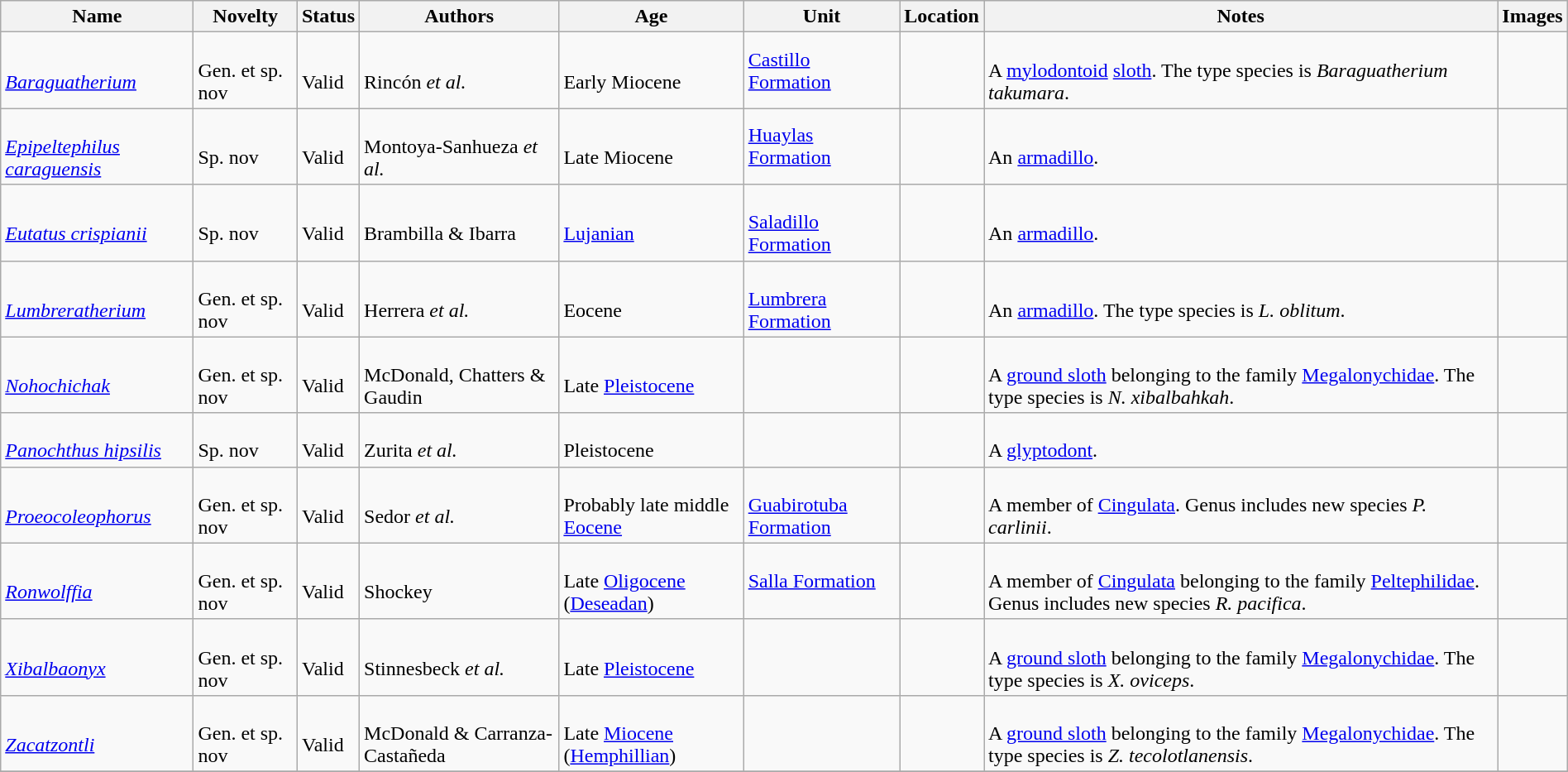<table class="wikitable sortable" align="center" width="100%">
<tr>
<th>Name</th>
<th>Novelty</th>
<th>Status</th>
<th>Authors</th>
<th>Age</th>
<th>Unit</th>
<th>Location</th>
<th>Notes</th>
<th>Images</th>
</tr>
<tr>
<td><br><em><a href='#'>Baraguatherium</a></em></td>
<td><br>Gen. et sp. nov</td>
<td><br>Valid</td>
<td><br>Rincón <em>et al.</em></td>
<td><br>Early Miocene</td>
<td><a href='#'>Castillo Formation</a></td>
<td><br></td>
<td><br>A <a href='#'>mylodontoid</a> <a href='#'>sloth</a>. The type species is <em>Baraguatherium takumara</em>.</td>
<td></td>
</tr>
<tr>
<td><br><em><a href='#'>Epipeltephilus caraguensis</a></em></td>
<td><br>Sp. nov</td>
<td><br>Valid</td>
<td><br>Montoya-Sanhueza <em>et al.</em></td>
<td><br>Late Miocene</td>
<td><a href='#'>Huaylas Formation</a></td>
<td><br></td>
<td><br>An <a href='#'>armadillo</a>.</td>
<td></td>
</tr>
<tr>
<td><br><em><a href='#'>Eutatus crispianii</a></em></td>
<td><br>Sp. nov</td>
<td><br>Valid</td>
<td><br>Brambilla & Ibarra</td>
<td><br><a href='#'>Lujanian</a></td>
<td><br><a href='#'>Saladillo Formation</a></td>
<td><br></td>
<td><br>An <a href='#'>armadillo</a>.</td>
<td></td>
</tr>
<tr>
<td><br><em><a href='#'>Lumbreratherium</a></em></td>
<td><br>Gen. et sp. nov</td>
<td><br>Valid</td>
<td><br>Herrera <em>et al.</em></td>
<td><br>Eocene</td>
<td><br><a href='#'>Lumbrera Formation</a></td>
<td><br></td>
<td><br>An <a href='#'>armadillo</a>. The type species is <em>L. oblitum</em>.</td>
<td></td>
</tr>
<tr>
<td><br><em><a href='#'>Nohochichak</a></em></td>
<td><br>Gen. et sp. nov</td>
<td><br>Valid</td>
<td><br>McDonald, Chatters & Gaudin</td>
<td><br>Late <a href='#'>Pleistocene</a></td>
<td></td>
<td><br></td>
<td><br>A <a href='#'>ground sloth</a> belonging to the family <a href='#'>Megalonychidae</a>. The type species is <em>N. xibalbahkah</em>.</td>
<td></td>
</tr>
<tr>
<td><br><em><a href='#'>Panochthus hipsilis</a></em></td>
<td><br>Sp. nov</td>
<td><br>Valid</td>
<td><br>Zurita <em>et al.</em></td>
<td><br>Pleistocene</td>
<td></td>
<td><br></td>
<td><br>A <a href='#'>glyptodont</a>.</td>
<td></td>
</tr>
<tr>
<td><br><em><a href='#'>Proeocoleophorus</a></em></td>
<td><br>Gen. et sp. nov</td>
<td><br>Valid</td>
<td><br>Sedor <em>et al.</em></td>
<td><br>Probably late middle <a href='#'>Eocene</a></td>
<td><br><a href='#'>Guabirotuba Formation</a></td>
<td><br></td>
<td><br>A member of <a href='#'>Cingulata</a>. Genus includes new species <em>P. carlinii</em>.</td>
<td></td>
</tr>
<tr>
<td><br><em><a href='#'>Ronwolffia</a></em></td>
<td><br>Gen. et sp. nov</td>
<td><br>Valid</td>
<td><br>Shockey</td>
<td><br>Late <a href='#'>Oligocene</a> (<a href='#'>Deseadan</a>)</td>
<td><a href='#'>Salla Formation</a></td>
<td><br></td>
<td><br>A member of <a href='#'>Cingulata</a> belonging to the family <a href='#'>Peltephilidae</a>. Genus includes new species <em>R. pacifica</em>.</td>
<td></td>
</tr>
<tr>
<td><br><em><a href='#'>Xibalbaonyx</a></em></td>
<td><br>Gen. et sp. nov</td>
<td><br>Valid</td>
<td><br>Stinnesbeck <em>et al.</em></td>
<td><br>Late <a href='#'>Pleistocene</a></td>
<td></td>
<td><br></td>
<td><br>A <a href='#'>ground sloth</a> belonging to the family <a href='#'>Megalonychidae</a>. The type species is <em>X. oviceps</em>.</td>
<td></td>
</tr>
<tr>
<td><br><em><a href='#'>Zacatzontli</a></em></td>
<td><br>Gen. et sp. nov</td>
<td><br>Valid</td>
<td><br>McDonald & Carranza-Castañeda</td>
<td><br>Late <a href='#'>Miocene</a> (<a href='#'>Hemphillian</a>)</td>
<td></td>
<td><br></td>
<td><br>A <a href='#'>ground sloth</a> belonging to the family <a href='#'>Megalonychidae</a>. The type species is <em>Z. tecolotlanensis</em>.</td>
<td></td>
</tr>
<tr>
</tr>
</table>
